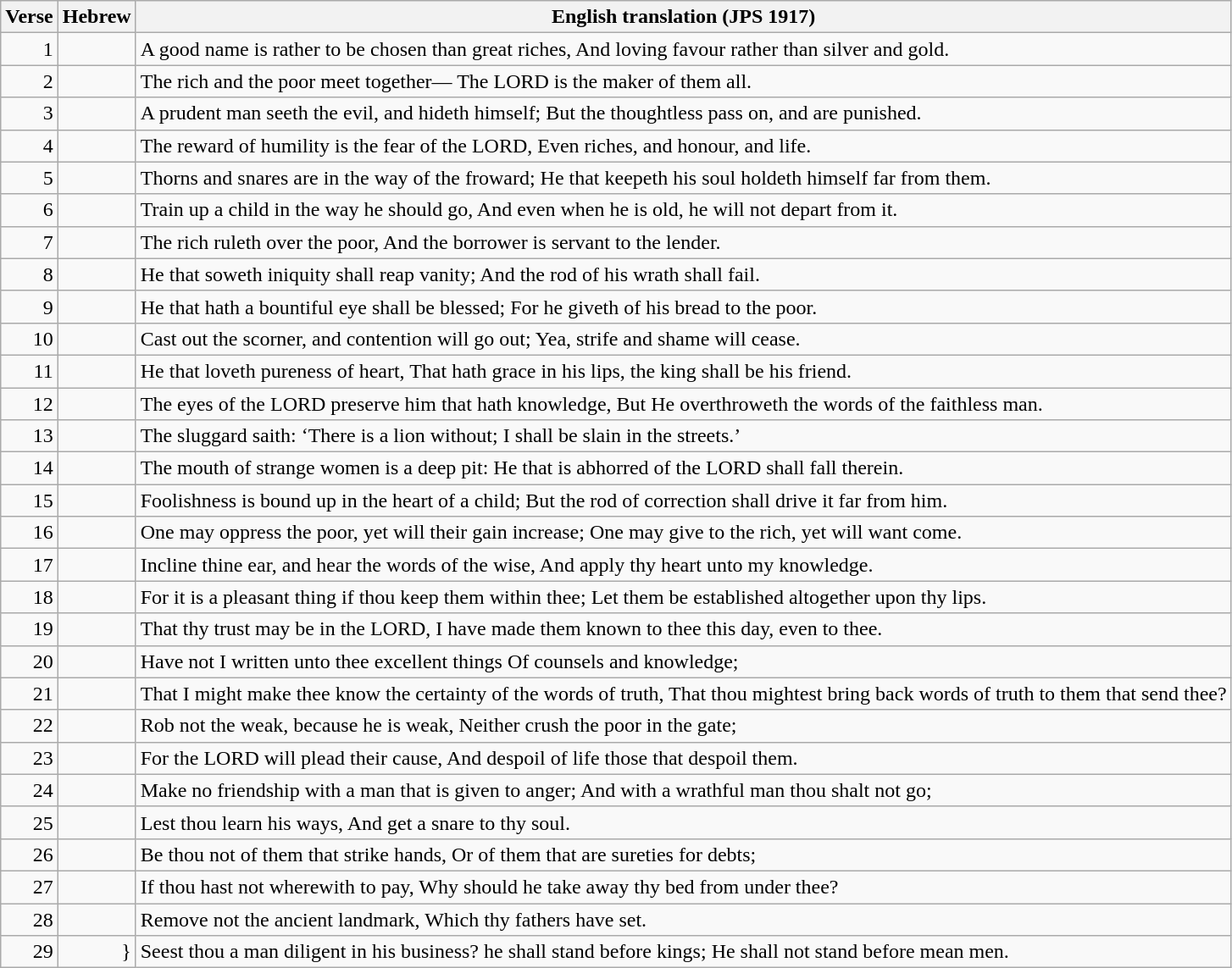<table class="wikitable">
<tr>
<th>Verse</th>
<th>Hebrew</th>
<th>English translation (JPS 1917)</th>
</tr>
<tr>
<td style="text-align:right">1</td>
<td style="text-align:right"></td>
<td>A good name is rather to be chosen than great riches, And loving favour rather than silver and gold.</td>
</tr>
<tr>
<td style="text-align:right">2</td>
<td style="text-align:right"></td>
<td>The rich and the poor meet together— The LORD is the maker of them all.</td>
</tr>
<tr>
<td style="text-align:right">3</td>
<td style="text-align:right"></td>
<td>A prudent man seeth the evil, and hideth himself; But the thoughtless pass on, and are punished.</td>
</tr>
<tr>
<td style="text-align:right">4</td>
<td style="text-align:right"></td>
<td>The reward of humility is the fear of the LORD, Even riches, and honour, and life.</td>
</tr>
<tr>
<td style="text-align:right">5</td>
<td style="text-align:right"></td>
<td>Thorns and snares are in the way of the froward; He that keepeth his soul holdeth himself far from them.</td>
</tr>
<tr>
<td style="text-align:right">6</td>
<td style="text-align:right"></td>
<td>Train up a child in the way he should go, And even when he is old, he will not depart from it.</td>
</tr>
<tr>
<td style="text-align:right">7</td>
<td style="text-align:right"></td>
<td>The rich ruleth over the poor, And the borrower is servant to the lender.</td>
</tr>
<tr>
<td style="text-align:right">8</td>
<td style="text-align:right"></td>
<td>He that soweth iniquity shall reap vanity; And the rod of his wrath shall fail.</td>
</tr>
<tr>
<td style="text-align:right">9</td>
<td style="text-align:right"></td>
<td>He that hath a bountiful eye shall be blessed; For he giveth of his bread to the poor.</td>
</tr>
<tr>
<td style="text-align:right">10</td>
<td style="text-align:right"></td>
<td>Cast out the scorner, and contention will go out; Yea, strife and shame will cease.</td>
</tr>
<tr>
<td style="text-align:right">11</td>
<td style="text-align:right"></td>
<td>He that loveth pureness of heart, That hath grace in his lips, the king shall be his friend.</td>
</tr>
<tr>
<td style="text-align:right">12</td>
<td style="text-align:right"></td>
<td>The eyes of the LORD preserve him that hath knowledge, But He overthroweth the words of the faithless man.</td>
</tr>
<tr>
<td style="text-align:right">13</td>
<td style="text-align:right"></td>
<td>The sluggard saith: ‘There is a lion without; I shall be slain in the streets.’</td>
</tr>
<tr>
<td style="text-align:right">14</td>
<td style="text-align:right"></td>
<td>The mouth of strange women is a deep pit: He that is abhorred of the LORD shall fall therein.</td>
</tr>
<tr>
<td style="text-align:right">15</td>
<td style="text-align:right"></td>
<td>Foolishness is bound up in the heart of a child; But the rod of correction shall drive it far from him.</td>
</tr>
<tr>
<td style="text-align:right">16</td>
<td style="text-align:right"></td>
<td>One may oppress the poor, yet will their gain increase; One may give to the rich, yet will want come.</td>
</tr>
<tr>
<td style="text-align:right">17</td>
<td style="text-align:right"></td>
<td>Incline thine ear, and hear the words of the wise, And apply thy heart unto my knowledge.</td>
</tr>
<tr>
<td style="text-align:right">18</td>
<td style="text-align:right"></td>
<td>For it is a pleasant thing if thou keep them within thee; Let them be established altogether upon thy lips.</td>
</tr>
<tr>
<td style="text-align:right">19</td>
<td style="text-align:right"></td>
<td>That thy trust may be in the LORD, I have made them known to thee this day, even to thee.</td>
</tr>
<tr>
<td style="text-align:right">20</td>
<td style="text-align:right"></td>
<td>Have not I written unto thee excellent things Of counsels and knowledge;</td>
</tr>
<tr>
<td style="text-align:right">21</td>
<td style="text-align:right"></td>
<td>That I might make thee know the certainty of the words of truth, That thou mightest bring back words of truth to them that send thee?</td>
</tr>
<tr>
<td style="text-align:right">22</td>
<td style="text-align:right"></td>
<td>Rob not the weak, because he is weak, Neither crush the poor in the gate;</td>
</tr>
<tr>
<td style="text-align:right">23</td>
<td style="text-align:right"></td>
<td>For the LORD will plead their cause, And despoil of life those that despoil them.</td>
</tr>
<tr>
<td style="text-align:right">24</td>
<td style="text-align:right"></td>
<td>Make no friendship with a man that is given to anger; And with a wrathful man thou shalt not go;</td>
</tr>
<tr>
<td style="text-align:right">25</td>
<td style="text-align:right"></td>
<td>Lest thou learn his ways, And get a snare to thy soul.</td>
</tr>
<tr>
<td style="text-align:right">26</td>
<td style="text-align:right"></td>
<td>Be thou not of them that strike hands, Or of them that are sureties for debts;</td>
</tr>
<tr>
<td style="text-align:right">27</td>
<td style="text-align:right"></td>
<td>If thou hast not wherewith to pay, Why should he take away thy bed from under thee?</td>
</tr>
<tr>
<td style="text-align:right">28</td>
<td style="text-align:right"></td>
<td>Remove not the ancient landmark, Which thy fathers have set.</td>
</tr>
<tr>
<td style="text-align:right">29</td>
<td style="text-align:right">}</td>
<td>Seest thou a man diligent in his business? he shall stand before kings; He shall not stand before mean men.</td>
</tr>
</table>
